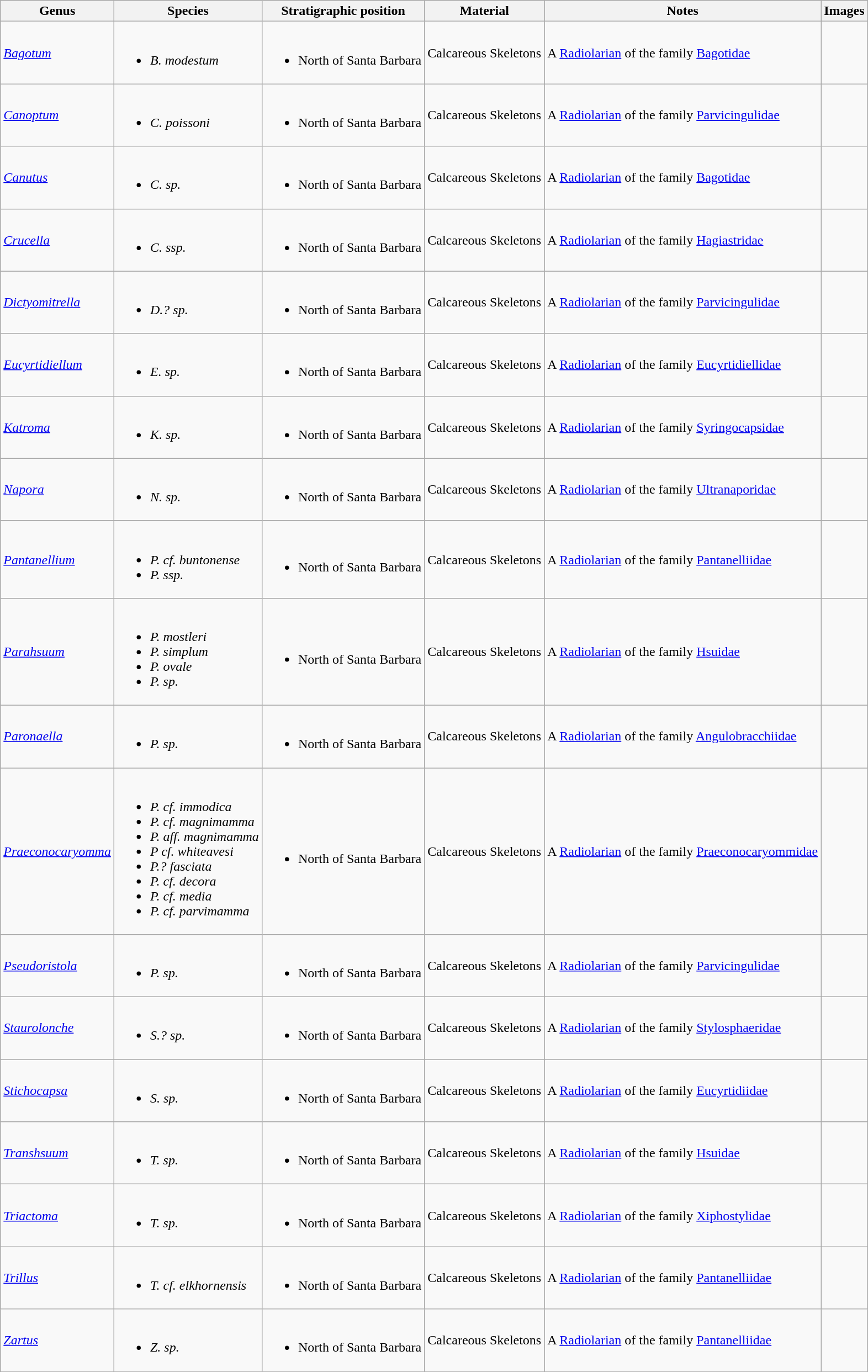<table class="wikitable">
<tr>
<th>Genus</th>
<th>Species</th>
<th>Stratigraphic position</th>
<th>Material</th>
<th>Notes</th>
<th>Images</th>
</tr>
<tr>
<td><em><a href='#'>Bagotum</a></em></td>
<td><br><ul><li><em>B. modestum</em></li></ul></td>
<td><br><ul><li>North of Santa Barbara</li></ul></td>
<td>Calcareous Skeletons</td>
<td>A <a href='#'>Radiolarian</a> of the family <a href='#'>Bagotidae</a></td>
<td></td>
</tr>
<tr>
<td><em><a href='#'>Canoptum</a></em></td>
<td><br><ul><li><em>C. poissoni</em></li></ul></td>
<td><br><ul><li>North of Santa Barbara</li></ul></td>
<td>Calcareous Skeletons</td>
<td>A <a href='#'>Radiolarian</a> of the family <a href='#'>Parvicingulidae</a></td>
<td></td>
</tr>
<tr>
<td><em><a href='#'>Canutus</a></em></td>
<td><br><ul><li><em>C. sp.</em></li></ul></td>
<td><br><ul><li>North of Santa Barbara</li></ul></td>
<td>Calcareous Skeletons</td>
<td>A <a href='#'>Radiolarian</a> of the family <a href='#'>Bagotidae</a></td>
<td></td>
</tr>
<tr>
<td><em><a href='#'>Crucella</a></em></td>
<td><br><ul><li><em>C. ssp.</em></li></ul></td>
<td><br><ul><li>North of Santa Barbara</li></ul></td>
<td>Calcareous Skeletons</td>
<td>A <a href='#'>Radiolarian</a> of the family <a href='#'>Hagiastridae</a></td>
<td></td>
</tr>
<tr>
<td><em><a href='#'>Dictyomitrella</a></em></td>
<td><br><ul><li><em>D.? sp.</em></li></ul></td>
<td><br><ul><li>North of Santa Barbara</li></ul></td>
<td>Calcareous Skeletons</td>
<td>A <a href='#'>Radiolarian</a> of the family <a href='#'>Parvicingulidae</a></td>
<td></td>
</tr>
<tr>
<td><em><a href='#'>Eucyrtidiellum</a></em></td>
<td><br><ul><li><em>E. sp.</em></li></ul></td>
<td><br><ul><li>North of Santa Barbara</li></ul></td>
<td>Calcareous Skeletons</td>
<td>A <a href='#'>Radiolarian</a> of the family <a href='#'>Eucyrtidiellidae</a></td>
<td></td>
</tr>
<tr>
<td><em><a href='#'>Katroma</a></em></td>
<td><br><ul><li><em>K. sp.</em></li></ul></td>
<td><br><ul><li>North of Santa Barbara</li></ul></td>
<td>Calcareous Skeletons</td>
<td>A <a href='#'>Radiolarian</a> of the family <a href='#'>Syringocapsidae</a></td>
<td></td>
</tr>
<tr>
<td><em><a href='#'>Napora</a></em></td>
<td><br><ul><li><em>N. sp.</em></li></ul></td>
<td><br><ul><li>North of Santa Barbara</li></ul></td>
<td>Calcareous Skeletons</td>
<td>A <a href='#'>Radiolarian</a> of the family <a href='#'>Ultranaporidae</a></td>
<td></td>
</tr>
<tr>
<td><em><a href='#'>Pantanellium</a></em></td>
<td><br><ul><li><em>P. cf. buntonense</em></li><li><em>P. ssp.</em></li></ul></td>
<td><br><ul><li>North of Santa Barbara</li></ul></td>
<td>Calcareous Skeletons</td>
<td>A <a href='#'>Radiolarian</a> of the family <a href='#'>Pantanelliidae</a></td>
<td></td>
</tr>
<tr>
<td><em><a href='#'>Parahsuum</a></em></td>
<td><br><ul><li><em>P. mostleri</em></li><li><em>P. simplum</em></li><li><em>P. ovale</em></li><li><em>P. sp.</em></li></ul></td>
<td><br><ul><li>North of Santa Barbara</li></ul></td>
<td>Calcareous Skeletons</td>
<td>A <a href='#'>Radiolarian</a> of the family <a href='#'>Hsuidae</a></td>
<td></td>
</tr>
<tr>
<td><em><a href='#'>Paronaella</a></em></td>
<td><br><ul><li><em>P. sp.</em></li></ul></td>
<td><br><ul><li>North of Santa Barbara</li></ul></td>
<td>Calcareous Skeletons</td>
<td>A <a href='#'>Radiolarian</a> of the family <a href='#'>Angulobracchiidae</a></td>
<td></td>
</tr>
<tr>
<td><em><a href='#'>Praeconocaryomma</a></em></td>
<td><br><ul><li><em>P. cf. immodica</em></li><li><em>P. cf. magnimamma</em></li><li><em>P. aff. magnimamma</em></li><li><em>P cf. whiteavesi</em></li><li><em>P.? fasciata</em></li><li><em>P. cf. decora</em></li><li><em>P. cf. media</em></li><li><em>P. cf. parvimamma</em></li></ul></td>
<td><br><ul><li>North of Santa Barbara</li></ul></td>
<td>Calcareous Skeletons</td>
<td>A <a href='#'>Radiolarian</a> of the family <a href='#'>Praeconocaryommidae</a></td>
<td></td>
</tr>
<tr>
<td><em><a href='#'>Pseudoristola</a></em></td>
<td><br><ul><li><em>P. sp.</em></li></ul></td>
<td><br><ul><li>North of Santa Barbara</li></ul></td>
<td>Calcareous Skeletons</td>
<td>A <a href='#'>Radiolarian</a> of the family <a href='#'>Parvicingulidae</a></td>
<td></td>
</tr>
<tr>
<td><em><a href='#'>Staurolonche</a></em></td>
<td><br><ul><li><em>S.? sp.</em></li></ul></td>
<td><br><ul><li>North of Santa Barbara</li></ul></td>
<td>Calcareous Skeletons</td>
<td>A <a href='#'>Radiolarian</a> of the family <a href='#'>Stylosphaeridae</a></td>
<td></td>
</tr>
<tr>
<td><em><a href='#'>Stichocapsa</a></em></td>
<td><br><ul><li><em>S. sp.</em></li></ul></td>
<td><br><ul><li>North of Santa Barbara</li></ul></td>
<td>Calcareous Skeletons</td>
<td>A <a href='#'>Radiolarian</a> of the family <a href='#'>Eucyrtidiidae</a></td>
<td></td>
</tr>
<tr>
<td><em><a href='#'>Transhsuum</a></em></td>
<td><br><ul><li><em>T. sp.</em></li></ul></td>
<td><br><ul><li>North of Santa Barbara</li></ul></td>
<td>Calcareous Skeletons</td>
<td>A <a href='#'>Radiolarian</a> of the family <a href='#'>Hsuidae</a></td>
<td></td>
</tr>
<tr>
<td><em><a href='#'>Triactoma</a></em></td>
<td><br><ul><li><em>T. sp.</em></li></ul></td>
<td><br><ul><li>North of Santa Barbara</li></ul></td>
<td>Calcareous Skeletons</td>
<td>A <a href='#'>Radiolarian</a> of the family <a href='#'>Xiphostylidae</a></td>
<td></td>
</tr>
<tr>
<td><em><a href='#'>Trillus</a></em></td>
<td><br><ul><li><em>T. cf. elkhornensis</em></li></ul></td>
<td><br><ul><li>North of Santa Barbara</li></ul></td>
<td>Calcareous Skeletons</td>
<td>A <a href='#'>Radiolarian</a> of the family <a href='#'>Pantanelliidae</a></td>
<td></td>
</tr>
<tr>
<td><em><a href='#'>Zartus</a></em></td>
<td><br><ul><li><em>Z. sp.</em></li></ul></td>
<td><br><ul><li>North of Santa Barbara</li></ul></td>
<td>Calcareous Skeletons</td>
<td>A <a href='#'>Radiolarian</a> of the family <a href='#'>Pantanelliidae</a></td>
<td></td>
</tr>
</table>
